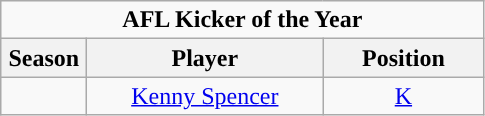<table class="wikitable sortable" style="text-align:center">
<tr>
<td colspan="4"><strong>AFL Kicker of the Year</strong></td>
</tr>
<tr>
<th style="width:50px; ">Season</th>
<th style="width:150px; ">Player</th>
<th style="width:100px; ">Position</th>
</tr>
<tr>
<td></td>
<td><a href='#'>Kenny Spencer</a></td>
<td><a href='#'>K</a></td>
</tr>
</table>
